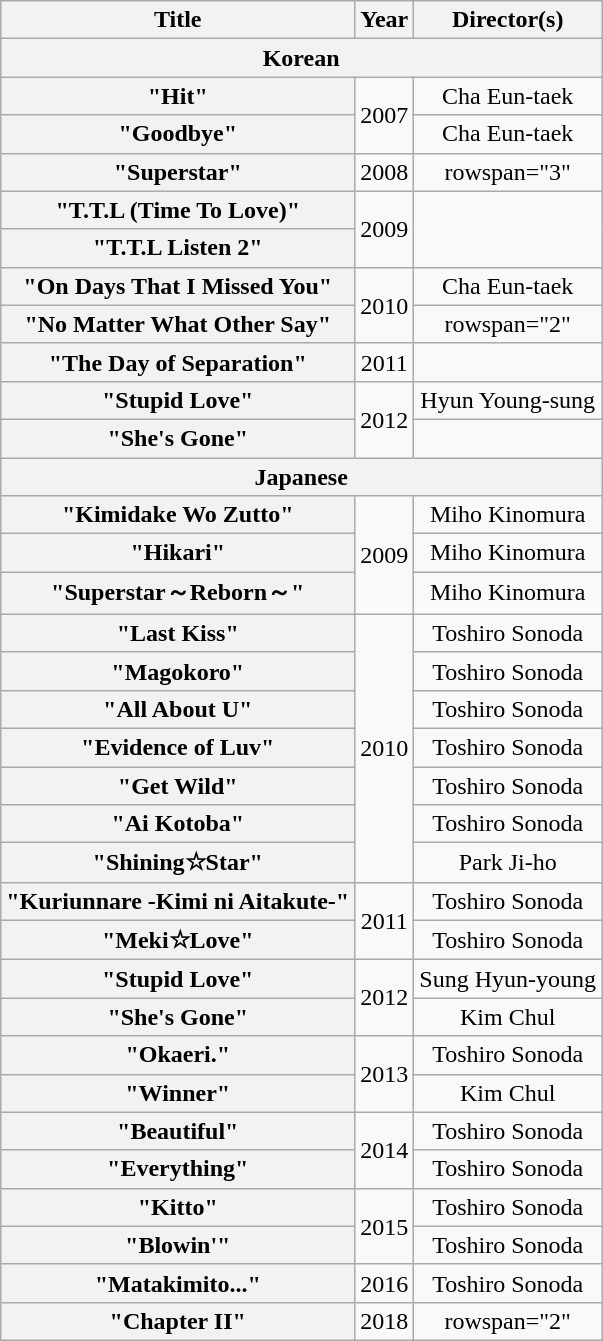<table class="wikitable plainrowheaders" style="text-align:center;">
<tr>
<th scope="col">Title</th>
<th scope="col">Year</th>
<th scope="col">Director(s)</th>
</tr>
<tr>
<th colspan="3">Korean</th>
</tr>
<tr>
<th scope="row">"Hit"</th>
<td rowspan="2">2007</td>
<td>Cha Eun-taek</td>
</tr>
<tr>
<th scope="row">"Goodbye"</th>
<td>Cha Eun-taek</td>
</tr>
<tr>
<th scope="row">"Superstar"</th>
<td>2008</td>
<td>rowspan="3" </td>
</tr>
<tr>
<th scope="row">"T.T.L (Time To Love)"</th>
<td rowspan="2">2009</td>
</tr>
<tr>
<th scope="row">"T.T.L Listen 2"</th>
</tr>
<tr>
<th scope="row">"On Days That I Missed You"</th>
<td rowspan="2">2010</td>
<td>Cha Eun-taek</td>
</tr>
<tr>
<th scope="row">"No Matter What Other Say"</th>
<td>rowspan="2" </td>
</tr>
<tr>
<th scope="row">"The Day of Separation"</th>
<td>2011</td>
</tr>
<tr>
<th scope="row">"Stupid Love"</th>
<td rowspan="2">2012</td>
<td>Hyun Young-sung</td>
</tr>
<tr>
<th scope="row">"She's Gone"</th>
<td></td>
</tr>
<tr>
<th colspan="3">Japanese</th>
</tr>
<tr>
<th scope="row">"Kimidake Wo Zutto"</th>
<td rowspan="3">2009</td>
<td>Miho Kinomura</td>
</tr>
<tr>
<th scope="row">"Hikari"</th>
<td>Miho Kinomura</td>
</tr>
<tr>
<th scope="row">"Superstar～Reborn～"</th>
<td>Miho Kinomura</td>
</tr>
<tr>
<th scope="row">"Last Kiss"</th>
<td rowspan="7">2010</td>
<td>Toshiro Sonoda</td>
</tr>
<tr>
<th scope="row">"Magokoro"</th>
<td>Toshiro Sonoda</td>
</tr>
<tr>
<th scope="row">"All About U"</th>
<td>Toshiro Sonoda</td>
</tr>
<tr>
<th scope="row">"Evidence of Luv"</th>
<td>Toshiro Sonoda</td>
</tr>
<tr>
<th scope="row">"Get Wild"</th>
<td>Toshiro Sonoda</td>
</tr>
<tr>
<th scope="row">"Ai Kotoba"</th>
<td>Toshiro Sonoda</td>
</tr>
<tr>
<th scope="row">"Shining☆Star"</th>
<td>Park Ji-ho</td>
</tr>
<tr>
<th scope="row">"Kuriunnare -Kimi ni Aitakute-"</th>
<td rowspan="2">2011</td>
<td>Toshiro Sonoda</td>
</tr>
<tr>
<th scope="row">"Meki☆Love"</th>
<td>Toshiro Sonoda</td>
</tr>
<tr>
<th scope="row">"Stupid Love"</th>
<td rowspan="2">2012</td>
<td>Sung Hyun-young</td>
</tr>
<tr>
<th scope="row">"She's Gone"</th>
<td>Kim Chul</td>
</tr>
<tr>
<th scope="row">"Okaeri."</th>
<td rowspan="2">2013</td>
<td>Toshiro Sonoda</td>
</tr>
<tr>
<th scope="row">"Winner"</th>
<td>Kim Chul</td>
</tr>
<tr>
<th scope="row">"Beautiful"</th>
<td rowspan="2">2014</td>
<td>Toshiro Sonoda</td>
</tr>
<tr>
<th scope="row">"Everything"</th>
<td>Toshiro Sonoda</td>
</tr>
<tr>
<th scope="row">"Kitto"</th>
<td rowspan="2">2015</td>
<td>Toshiro Sonoda</td>
</tr>
<tr>
<th scope="row">"Blowin'"</th>
<td>Toshiro Sonoda</td>
</tr>
<tr>
<th scope="row">"Matakimito..."</th>
<td>2016</td>
<td>Toshiro Sonoda</td>
</tr>
<tr>
<th scope="row">"Chapter II"</th>
<td>2018</td>
<td>rowspan="2" </td>
</tr>
</table>
